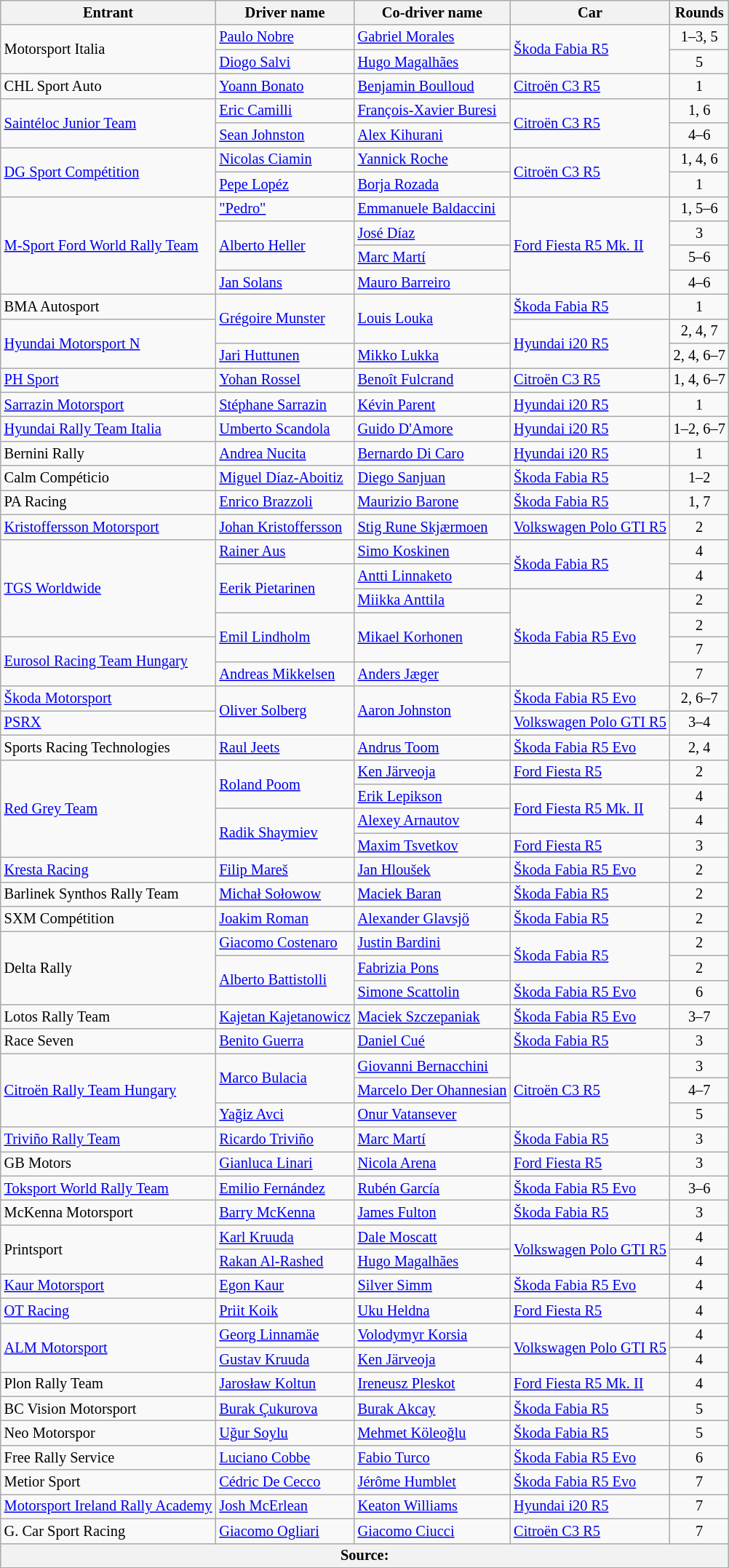<table class="wikitable" style="font-size: 85%;">
<tr>
<th>Entrant</th>
<th>Driver name</th>
<th>Co-driver name</th>
<th>Car</th>
<th>Rounds</th>
</tr>
<tr>
<td rowspan=2> Motorsport Italia</td>
<td> <a href='#'>Paulo Nobre</a></td>
<td> <a href='#'>Gabriel Morales</a></td>
<td rowspan=2><a href='#'>Škoda Fabia R5</a></td>
<td align="center">1–3, 5</td>
</tr>
<tr>
<td> <a href='#'>Diogo Salvi</a></td>
<td> <a href='#'>Hugo Magalhães</a></td>
<td align="center">5</td>
</tr>
<tr>
<td> CHL Sport Auto</td>
<td> <a href='#'>Yoann Bonato</a></td>
<td> <a href='#'>Benjamin Boulloud</a></td>
<td><a href='#'>Citroën C3 R5</a></td>
<td align="center">1</td>
</tr>
<tr>
<td rowspan=2> <a href='#'>Saintéloc Junior Team</a></td>
<td> <a href='#'>Eric Camilli</a></td>
<td nowrap> <a href='#'>François-Xavier Buresi</a></td>
<td rowspan=2><a href='#'>Citroën C3 R5</a></td>
<td align="center">1, 6</td>
</tr>
<tr>
<td> <a href='#'>Sean Johnston</a></td>
<td> <a href='#'>Alex Kihurani</a></td>
<td align="center">4–6</td>
</tr>
<tr>
<td rowspan=2> <a href='#'>DG Sport Compétition</a></td>
<td> <a href='#'>Nicolas Ciamin</a></td>
<td> <a href='#'>Yannick Roche</a></td>
<td rowspan=2><a href='#'>Citroën C3 R5</a></td>
<td align="center">1, 4, 6</td>
</tr>
<tr>
<td> <a href='#'>Pepe Lopéz</a></td>
<td> <a href='#'>Borja Rozada</a></td>
<td align="center">1</td>
</tr>
<tr>
<td rowspan=4> <a href='#'>M-Sport Ford World Rally Team</a></td>
<td> <a href='#'>"Pedro"</a></td>
<td nowrap> <a href='#'>Emmanuele Baldaccini</a></td>
<td rowspan=4 nowrap=""><a href='#'>Ford Fiesta R5 Mk. II</a></td>
<td align="center">1, 5–6</td>
</tr>
<tr>
<td rowspan="2"> <a href='#'>Alberto Heller</a></td>
<td> <a href='#'>José Díaz</a></td>
<td align="center">3</td>
</tr>
<tr>
<td> <a href='#'>Marc Martí</a></td>
<td align="center">5–6</td>
</tr>
<tr>
<td> <a href='#'>Jan Solans</a></td>
<td> <a href='#'>Mauro Barreiro</a></td>
<td align="center">4–6</td>
</tr>
<tr>
<td> BMA Autosport</td>
<td rowspan=2> <a href='#'>Grégoire Munster</a></td>
<td rowspan=2> <a href='#'>Louis Louka</a></td>
<td><a href='#'>Škoda Fabia R5</a></td>
<td align="center">1</td>
</tr>
<tr>
<td rowspan=2> <a href='#'>Hyundai Motorsport N</a></td>
<td rowspan=2><a href='#'>Hyundai i20 R5</a></td>
<td align="center">2, 4, 7</td>
</tr>
<tr>
<td> <a href='#'>Jari Huttunen</a></td>
<td> <a href='#'>Mikko Lukka</a></td>
<td align="center">2, 4, 6–7</td>
</tr>
<tr>
<td> <a href='#'>PH Sport</a></td>
<td> <a href='#'>Yohan Rossel</a></td>
<td> <a href='#'>Benoît Fulcrand</a></td>
<td><a href='#'>Citroën C3 R5</a></td>
<td align="center">1, 4, 6–7</td>
</tr>
<tr>
<td> <a href='#'>Sarrazin Motorsport</a></td>
<td> <a href='#'>Stéphane Sarrazin</a></td>
<td> <a href='#'>Kévin Parent</a></td>
<td><a href='#'>Hyundai i20 R5</a></td>
<td align="center">1</td>
</tr>
<tr>
<td> <a href='#'>Hyundai Rally Team Italia</a></td>
<td nowrap> <a href='#'>Umberto Scandola</a></td>
<td> <a href='#'>Guido D'Amore</a></td>
<td><a href='#'>Hyundai i20 R5</a></td>
<td align="center">1–2, 6–7</td>
</tr>
<tr>
<td> Bernini Rally</td>
<td> <a href='#'>Andrea Nucita</a></td>
<td> <a href='#'>Bernardo Di Caro</a></td>
<td><a href='#'>Hyundai i20 R5</a></td>
<td align="center">1</td>
</tr>
<tr>
<td> Calm Compéticio</td>
<td nowrap> <a href='#'>Miguel Díaz-Aboitiz</a></td>
<td nowrap> <a href='#'>Diego Sanjuan</a></td>
<td><a href='#'>Škoda Fabia R5</a></td>
<td align="center">1–2</td>
</tr>
<tr>
<td> PA Racing</td>
<td> <a href='#'>Enrico Brazzoli</a></td>
<td> <a href='#'>Maurizio Barone</a></td>
<td><a href='#'>Škoda Fabia R5</a></td>
<td align="center">1, 7</td>
</tr>
<tr>
<td> <a href='#'>Kristoffersson Motorsport</a></td>
<td nowrap> <a href='#'>Johan Kristoffersson</a></td>
<td> <a href='#'>Stig Rune Skjærmoen</a></td>
<td nowrap><a href='#'>Volkswagen Polo GTI R5</a></td>
<td align="center">2</td>
</tr>
<tr>
<td rowspan="4"> <a href='#'>TGS Worldwide</a></td>
<td> <a href='#'>Rainer Aus</a></td>
<td> <a href='#'>Simo Koskinen</a></td>
<td rowspan=2><a href='#'>Škoda Fabia R5</a></td>
<td align="center">4</td>
</tr>
<tr>
<td rowspan="2"> <a href='#'>Eerik Pietarinen</a></td>
<td> <a href='#'>Antti Linnaketo</a></td>
<td align="center">4</td>
</tr>
<tr>
<td> <a href='#'>Miikka Anttila</a></td>
<td rowspan=4><a href='#'>Škoda Fabia R5 Evo</a></td>
<td align="center">2</td>
</tr>
<tr>
<td rowspan="2"> <a href='#'>Emil Lindholm</a></td>
<td rowspan="2"> <a href='#'>Mikael Korhonen</a></td>
<td align="center">2</td>
</tr>
<tr>
<td rowspan="2"> <a href='#'>Eurosol Racing Team Hungary</a></td>
<td align="center">7</td>
</tr>
<tr>
<td> <a href='#'>Andreas Mikkelsen</a></td>
<td> <a href='#'>Anders Jæger</a></td>
<td align="center">7</td>
</tr>
<tr>
<td> <a href='#'>Škoda Motorsport</a></td>
<td rowspan=2> <a href='#'>Oliver Solberg</a></td>
<td rowspan=2> <a href='#'>Aaron Johnston</a></td>
<td><a href='#'>Škoda Fabia R5 Evo</a></td>
<td align="center">2, 6–7</td>
</tr>
<tr>
<td> <a href='#'>PSRX</a></td>
<td><a href='#'>Volkswagen Polo GTI R5</a></td>
<td align="center">3–4</td>
</tr>
<tr>
<td> Sports Racing Technologies</td>
<td> <a href='#'>Raul Jeets</a></td>
<td> <a href='#'>Andrus Toom</a></td>
<td><a href='#'>Škoda Fabia R5 Evo</a></td>
<td align="center">2, 4</td>
</tr>
<tr>
<td rowspan="4"> <a href='#'>Red Grey Team</a></td>
<td rowspan="2"> <a href='#'>Roland Poom</a></td>
<td> <a href='#'>Ken Järveoja</a></td>
<td><a href='#'>Ford Fiesta R5</a></td>
<td align="center">2</td>
</tr>
<tr>
<td> <a href='#'>Erik Lepikson</a></td>
<td rowspan="2"><a href='#'>Ford Fiesta R5 Mk. II</a></td>
<td align="center">4</td>
</tr>
<tr>
<td rowspan="2"> <a href='#'>Radik Shaymiev</a></td>
<td> <a href='#'>Alexey Arnautov</a></td>
<td align="center">4</td>
</tr>
<tr>
<td> <a href='#'>Maxim Tsvetkov</a></td>
<td><a href='#'>Ford Fiesta R5</a></td>
<td align="center">3</td>
</tr>
<tr>
<td> <a href='#'>Kresta Racing</a></td>
<td> <a href='#'>Filip Mareš</a></td>
<td> <a href='#'>Jan Hloušek</a></td>
<td><a href='#'>Škoda Fabia R5 Evo</a></td>
<td align="center">2</td>
</tr>
<tr>
<td> Barlinek Synthos Rally Team</td>
<td> <a href='#'>Michał Sołowow</a></td>
<td> <a href='#'>Maciek Baran</a></td>
<td><a href='#'>Škoda Fabia R5</a></td>
<td align="center">2</td>
</tr>
<tr>
<td> SXM Compétition</td>
<td> <a href='#'>Joakim Roman</a></td>
<td> <a href='#'>Alexander Glavsjö</a></td>
<td><a href='#'>Škoda Fabia R5</a></td>
<td align="center">2</td>
</tr>
<tr>
<td rowspan="3"> Delta Rally</td>
<td> <a href='#'>Giacomo Costenaro</a></td>
<td> <a href='#'>Justin Bardini</a></td>
<td rowspan="2"><a href='#'>Škoda Fabia R5</a></td>
<td align="center">2</td>
</tr>
<tr>
<td rowspan="2"> <a href='#'>Alberto Battistolli</a></td>
<td> <a href='#'>Fabrizia Pons</a></td>
<td align="center">2</td>
</tr>
<tr>
<td> <a href='#'>Simone Scattolin</a></td>
<td><a href='#'>Škoda Fabia R5 Evo</a></td>
<td align="center">6</td>
</tr>
<tr>
<td> Lotos Rally Team</td>
<td> <a href='#'>Kajetan Kajetanowicz</a></td>
<td> <a href='#'>Maciek Szczepaniak</a></td>
<td><a href='#'>Škoda Fabia R5 Evo</a></td>
<td align="center">3–7</td>
</tr>
<tr>
<td> Race Seven</td>
<td> <a href='#'>Benito Guerra</a></td>
<td> <a href='#'>Daniel Cué</a></td>
<td><a href='#'>Škoda Fabia R5</a></td>
<td align="center">3</td>
</tr>
<tr>
<td rowspan="3"> <a href='#'>Citroën Rally Team Hungary</a></td>
<td nowrap rowspan="2"> <a href='#'>Marco Bulacia</a></td>
<td> <a href='#'>Giovanni Bernacchini</a></td>
<td rowspan="3"><a href='#'>Citroën C3 R5</a></td>
<td align="center">3</td>
</tr>
<tr>
<td> <a href='#'>Marcelo Der Ohannesian</a></td>
<td align="center">4–7</td>
</tr>
<tr>
<td> <a href='#'>Yağiz Avci</a></td>
<td> <a href='#'>Onur Vatansever</a></td>
<td align="center">5</td>
</tr>
<tr>
<td> <a href='#'>Triviño Rally Team</a></td>
<td> <a href='#'>Ricardo Triviño</a></td>
<td> <a href='#'>Marc Martí</a></td>
<td><a href='#'>Škoda Fabia R5</a></td>
<td align="center">3</td>
</tr>
<tr>
<td> GB Motors</td>
<td> <a href='#'>Gianluca Linari</a></td>
<td> <a href='#'>Nicola Arena</a></td>
<td><a href='#'>Ford Fiesta R5</a></td>
<td align="center">3</td>
</tr>
<tr>
<td> <a href='#'>Toksport World Rally Team</a></td>
<td> <a href='#'>Emilio Fernández</a></td>
<td> <a href='#'>Rubén García</a></td>
<td><a href='#'>Škoda Fabia R5 Evo</a></td>
<td align="center">3–6</td>
</tr>
<tr>
<td> McKenna Motorsport</td>
<td> <a href='#'>Barry McKenna</a></td>
<td> <a href='#'>James Fulton</a></td>
<td><a href='#'>Škoda Fabia R5</a></td>
<td align="center">3</td>
</tr>
<tr>
<td rowspan=2> Printsport</td>
<td> <a href='#'>Karl Kruuda</a></td>
<td> <a href='#'>Dale Moscatt</a></td>
<td rowspan=2><a href='#'>Volkswagen Polo GTI R5</a></td>
<td align="center">4</td>
</tr>
<tr>
<td> <a href='#'>Rakan Al-Rashed</a></td>
<td> <a href='#'>Hugo Magalhães</a></td>
<td align="center">4</td>
</tr>
<tr>
<td> <a href='#'>Kaur Motorsport</a></td>
<td> <a href='#'>Egon Kaur</a></td>
<td> <a href='#'>Silver Simm</a></td>
<td><a href='#'>Škoda Fabia R5 Evo</a></td>
<td align="center">4</td>
</tr>
<tr>
<td> <a href='#'>OT Racing</a></td>
<td> <a href='#'>Priit Koik</a></td>
<td> <a href='#'>Uku Heldna</a></td>
<td><a href='#'>Ford Fiesta R5</a></td>
<td align="center">4</td>
</tr>
<tr>
<td rowspan=2> <a href='#'>ALM Motorsport</a></td>
<td> <a href='#'>Georg Linnamäe</a></td>
<td> <a href='#'>Volodymyr Korsia</a></td>
<td rowspan=2><a href='#'>Volkswagen Polo GTI R5</a></td>
<td align="center">4</td>
</tr>
<tr>
<td> <a href='#'>Gustav Kruuda</a></td>
<td> <a href='#'>Ken Järveoja</a></td>
<td align="center">4</td>
</tr>
<tr>
<td> Plon Rally Team</td>
<td> <a href='#'>Jarosław Koltun</a></td>
<td> <a href='#'>Ireneusz Pleskot</a></td>
<td><a href='#'>Ford Fiesta R5 Mk. II</a></td>
<td align="center">4</td>
</tr>
<tr>
<td> BC Vision Motorsport</td>
<td> <a href='#'>Burak Çukurova</a></td>
<td> <a href='#'>Burak Akcay</a></td>
<td><a href='#'>Škoda Fabia R5</a></td>
<td align="center">5</td>
</tr>
<tr>
<td> Neo Motorspor</td>
<td> <a href='#'>Uğur Soylu</a></td>
<td> <a href='#'>Mehmet Köleoğlu</a></td>
<td><a href='#'>Škoda Fabia R5</a></td>
<td align="center">5</td>
</tr>
<tr>
<td> Free Rally Service</td>
<td> <a href='#'>Luciano Cobbe</a></td>
<td> <a href='#'>Fabio Turco</a></td>
<td><a href='#'>Škoda Fabia R5 Evo</a></td>
<td align="center">6</td>
</tr>
<tr>
<td> Metior Sport</td>
<td> <a href='#'>Cédric De Cecco</a></td>
<td> <a href='#'>Jérôme Humblet</a></td>
<td><a href='#'>Škoda Fabia R5 Evo</a></td>
<td align="center">7</td>
</tr>
<tr>
<td> <a href='#'>Motorsport Ireland Rally Academy</a></td>
<td> <a href='#'>Josh McErlean</a></td>
<td> <a href='#'>Keaton Williams</a></td>
<td><a href='#'>Hyundai i20 R5</a></td>
<td align="center">7</td>
</tr>
<tr>
<td> G. Car Sport Racing</td>
<td> <a href='#'>Giacomo Ogliari</a></td>
<td> <a href='#'>Giacomo Ciucci</a></td>
<td><a href='#'>Citroën C3 R5</a></td>
<td align="center">7</td>
</tr>
<tr>
<th colspan="6">Source:</th>
</tr>
<tr>
</tr>
</table>
